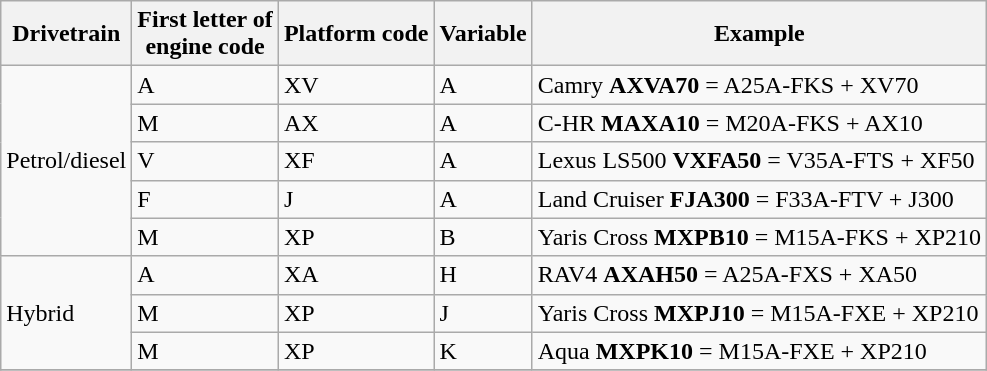<table class="wikitable">
<tr>
<th>Drivetrain</th>
<th>First letter of <br>engine code</th>
<th>Platform code</th>
<th>Variable</th>
<th>Example</th>
</tr>
<tr>
<td rowspan="5">Petrol/diesel</td>
<td>A</td>
<td>XV</td>
<td>A</td>
<td>Camry <strong>AXVA70</strong> = A25A-FKS + XV70</td>
</tr>
<tr>
<td>M</td>
<td>AX</td>
<td>A</td>
<td>C-HR <strong>MAXA10</strong> = M20A-FKS + AX10</td>
</tr>
<tr>
<td>V</td>
<td>XF</td>
<td>A</td>
<td>Lexus LS500 <strong>VXFA50</strong> = V35A-FTS + XF50</td>
</tr>
<tr>
<td>F</td>
<td>J</td>
<td>A</td>
<td>Land Cruiser <strong>FJA300</strong> = F33A-FTV + J300</td>
</tr>
<tr>
<td>M</td>
<td>XP</td>
<td>B</td>
<td>Yaris Cross <strong>MXPB10</strong> = M15A-FKS + XP210</td>
</tr>
<tr>
<td rowspan="3">Hybrid</td>
<td>A</td>
<td>XA</td>
<td>H</td>
<td>RAV4 <strong>AXAH50</strong> = A25A-FXS + XA50</td>
</tr>
<tr>
<td>M</td>
<td>XP</td>
<td>J</td>
<td>Yaris Cross <strong>MXPJ10</strong> = M15A-FXE + XP210</td>
</tr>
<tr>
<td>M</td>
<td>XP</td>
<td>K</td>
<td>Aqua <strong>MXPK10</strong> = M15A-FXE + XP210</td>
</tr>
<tr>
</tr>
</table>
